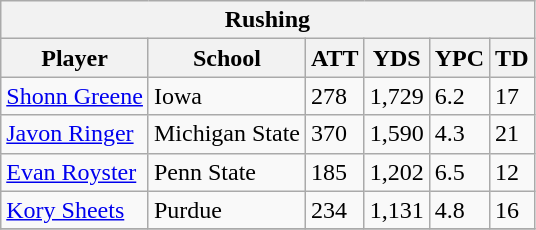<table class="wikitable">
<tr>
<th colspan="6" align="center">Rushing</th>
</tr>
<tr>
<th>Player</th>
<th>School</th>
<th>ATT</th>
<th>YDS</th>
<th>YPC</th>
<th>TD</th>
</tr>
<tr>
<td><a href='#'>Shonn Greene</a></td>
<td>Iowa</td>
<td>278</td>
<td>1,729</td>
<td>6.2</td>
<td>17</td>
</tr>
<tr>
<td><a href='#'>Javon Ringer</a></td>
<td>Michigan State</td>
<td>370</td>
<td>1,590</td>
<td>4.3</td>
<td>21</td>
</tr>
<tr>
<td><a href='#'>Evan Royster</a></td>
<td>Penn State</td>
<td>185</td>
<td>1,202</td>
<td>6.5</td>
<td>12</td>
</tr>
<tr>
<td><a href='#'>Kory Sheets</a></td>
<td>Purdue</td>
<td>234</td>
<td>1,131</td>
<td>4.8</td>
<td>16</td>
</tr>
<tr>
</tr>
</table>
